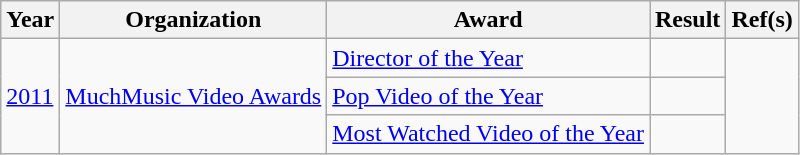<table class="wikitable plainrowheaders">
<tr align=center>
<th scope="col">Year</th>
<th scope="col">Organization</th>
<th scope="col">Award</th>
<th scope="col">Result</th>
<th scope="col">Ref(s)</th>
</tr>
<tr>
<td rowspan="3"><a href='#'>2011</a></td>
<td rowspan="3"><a href='#'>MuchMusic Video Awards</a></td>
<td><a href='#'>Director of the Year</a></td>
<td></td>
<td style="text-align:center;" rowspan="3"></td>
</tr>
<tr>
<td><a href='#'>Pop Video of the Year</a></td>
<td></td>
</tr>
<tr>
<td><a href='#'>Most Watched Video of the Year</a></td>
<td></td>
</tr>
</table>
